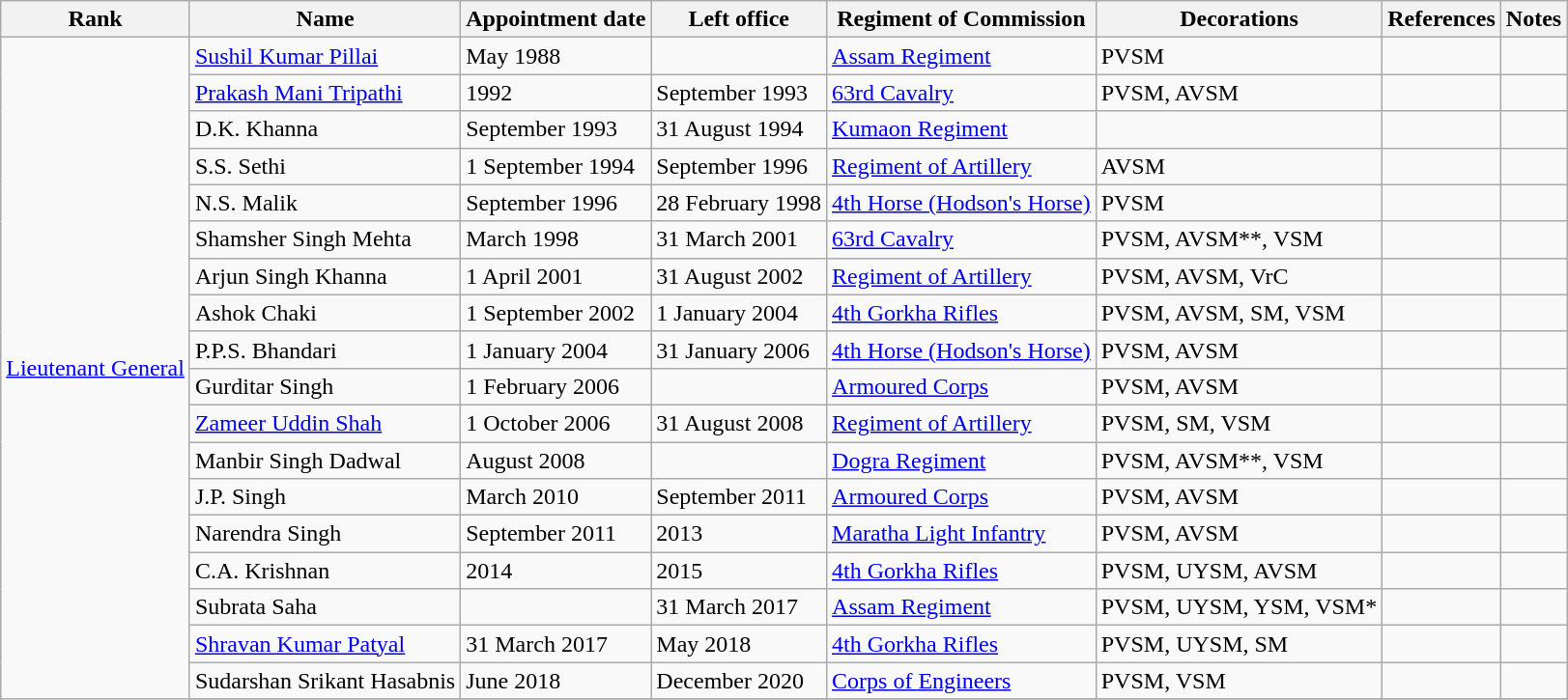<table class="wikitable sortable">
<tr>
<th>Rank</th>
<th>Name</th>
<th>Appointment date</th>
<th>Left office</th>
<th>Regiment of Commission</th>
<th>Decorations</th>
<th>References</th>
<th>Notes</th>
</tr>
<tr>
<td rowspan="41"><a href='#'>Lieutenant General</a></td>
<td><a href='#'>Sushil Kumar Pillai</a></td>
<td>May 1988</td>
<td></td>
<td><a href='#'>Assam Regiment</a></td>
<td>PVSM</td>
<td></td>
<td></td>
</tr>
<tr>
<td><a href='#'>Prakash Mani Tripathi</a></td>
<td>1992</td>
<td>September 1993</td>
<td><a href='#'>63rd Cavalry</a></td>
<td>PVSM, AVSM</td>
<td></td>
<td></td>
</tr>
<tr>
<td>D.K. Khanna</td>
<td>September 1993</td>
<td>31 August 1994</td>
<td><a href='#'>Kumaon Regiment</a></td>
<td></td>
<td></td>
<td></td>
</tr>
<tr>
<td>S.S. Sethi</td>
<td>1 September 1994</td>
<td>September 1996</td>
<td><a href='#'>Regiment of Artillery</a></td>
<td>AVSM</td>
<td></td>
<td></td>
</tr>
<tr>
<td>N.S. Malik</td>
<td>September 1996</td>
<td>28 February 1998</td>
<td><a href='#'>4th Horse (Hodson's Horse)</a></td>
<td>PVSM</td>
<td></td>
<td></td>
</tr>
<tr>
<td>Shamsher Singh Mehta</td>
<td>March 1998</td>
<td>31 March 2001</td>
<td><a href='#'>63rd Cavalry</a></td>
<td>PVSM, AVSM**, VSM</td>
<td></td>
<td></td>
</tr>
<tr>
<td>Arjun Singh Khanna</td>
<td>1 April 2001</td>
<td>31 August 2002</td>
<td><a href='#'>Regiment of Artillery</a></td>
<td>PVSM, AVSM, VrC</td>
<td></td>
<td></td>
</tr>
<tr>
<td>Ashok Chaki</td>
<td>1 September 2002</td>
<td>1 January 2004</td>
<td><a href='#'>4th Gorkha Rifles</a></td>
<td>PVSM, AVSM, SM, VSM</td>
<td></td>
<td></td>
</tr>
<tr>
<td>P.P.S. Bhandari</td>
<td>1 January 2004</td>
<td>31 January 2006</td>
<td><a href='#'>4th Horse (Hodson's Horse)</a></td>
<td>PVSM, AVSM</td>
<td></td>
<td></td>
</tr>
<tr>
<td>Gurditar Singh</td>
<td>1 February 2006</td>
<td></td>
<td><a href='#'>Armoured Corps</a></td>
<td>PVSM, AVSM</td>
<td></td>
<td></td>
</tr>
<tr>
<td><a href='#'>Zameer Uddin Shah</a></td>
<td>1 October 2006</td>
<td>31 August 2008</td>
<td><a href='#'>Regiment of Artillery</a></td>
<td>PVSM, SM, VSM</td>
<td></td>
<td></td>
</tr>
<tr>
<td>Manbir Singh Dadwal</td>
<td>August 2008</td>
<td></td>
<td><a href='#'>Dogra Regiment</a></td>
<td>PVSM, AVSM**, VSM</td>
<td></td>
<td></td>
</tr>
<tr>
<td>J.P. Singh</td>
<td>March 2010</td>
<td>September 2011</td>
<td><a href='#'>Armoured Corps</a></td>
<td>PVSM, AVSM</td>
<td></td>
<td></td>
</tr>
<tr>
<td>Narendra Singh</td>
<td>September 2011</td>
<td>2013</td>
<td><a href='#'>Maratha Light Infantry</a></td>
<td>PVSM, AVSM</td>
<td></td>
<td></td>
</tr>
<tr>
<td>C.A. Krishnan</td>
<td>2014</td>
<td>2015</td>
<td><a href='#'>4th Gorkha Rifles</a></td>
<td>PVSM, UYSM, AVSM</td>
<td></td>
<td></td>
</tr>
<tr>
<td>Subrata Saha</td>
<td></td>
<td>31 March 2017</td>
<td><a href='#'>Assam Regiment</a></td>
<td>PVSM, UYSM, YSM, VSM*</td>
<td></td>
<td></td>
</tr>
<tr>
<td><a href='#'>Shravan Kumar Patyal</a></td>
<td>31 March 2017</td>
<td>May 2018</td>
<td><a href='#'>4th Gorkha Rifles</a></td>
<td>PVSM, UYSM, SM</td>
<td></td>
<td></td>
</tr>
<tr>
<td>Sudarshan Srikant Hasabnis</td>
<td>June 2018</td>
<td>December 2020</td>
<td><a href='#'>Corps of Engineers</a></td>
<td>PVSM, VSM</td>
<td></td>
<td></td>
</tr>
<tr>
</tr>
</table>
